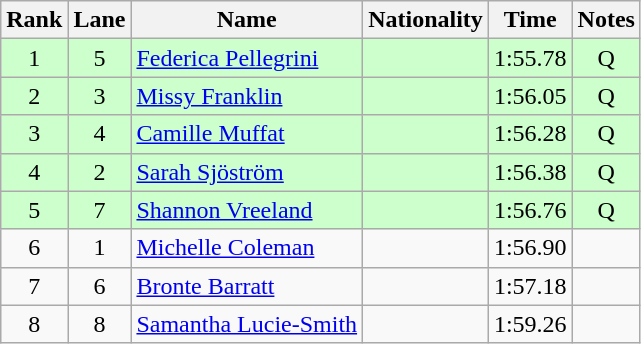<table class="wikitable sortable" style="text-align:center">
<tr>
<th>Rank</th>
<th>Lane</th>
<th>Name</th>
<th>Nationality</th>
<th>Time</th>
<th>Notes</th>
</tr>
<tr bgcolor=ccffcc>
<td>1</td>
<td>5</td>
<td align=left><a href='#'>Federica Pellegrini</a></td>
<td align=left></td>
<td>1:55.78</td>
<td>Q</td>
</tr>
<tr bgcolor=ccffcc>
<td>2</td>
<td>3</td>
<td align=left><a href='#'>Missy Franklin</a></td>
<td align=left></td>
<td>1:56.05</td>
<td>Q</td>
</tr>
<tr bgcolor=ccffcc>
<td>3</td>
<td>4</td>
<td align=left><a href='#'>Camille Muffat</a></td>
<td align=left></td>
<td>1:56.28</td>
<td>Q</td>
</tr>
<tr bgcolor=ccffcc>
<td>4</td>
<td>2</td>
<td align=left><a href='#'>Sarah Sjöström</a></td>
<td align=left></td>
<td>1:56.38</td>
<td>Q</td>
</tr>
<tr bgcolor=ccffcc>
<td>5</td>
<td>7</td>
<td align=left><a href='#'>Shannon Vreeland</a></td>
<td align=left></td>
<td>1:56.76</td>
<td>Q</td>
</tr>
<tr>
<td>6</td>
<td>1</td>
<td align=left><a href='#'>Michelle Coleman</a></td>
<td align=left></td>
<td>1:56.90</td>
<td></td>
</tr>
<tr>
<td>7</td>
<td>6</td>
<td align=left><a href='#'>Bronte Barratt</a></td>
<td align=left></td>
<td>1:57.18</td>
<td></td>
</tr>
<tr>
<td>8</td>
<td>8</td>
<td align=left><a href='#'>Samantha Lucie-Smith</a></td>
<td align=left></td>
<td>1:59.26</td>
<td></td>
</tr>
</table>
